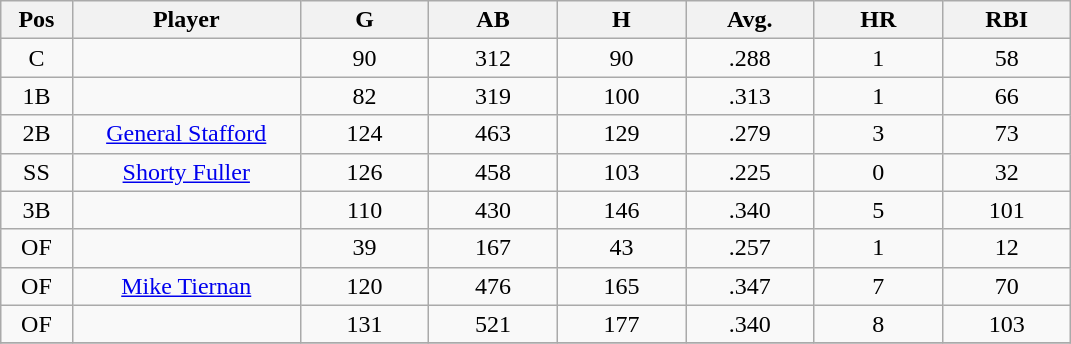<table class="wikitable sortable">
<tr>
<th bgcolor="#DDDDFF" width="5%">Pos</th>
<th bgcolor="#DDDDFF" width="16%">Player</th>
<th bgcolor="#DDDDFF" width="9%">G</th>
<th bgcolor="#DDDDFF" width="9%">AB</th>
<th bgcolor="#DDDDFF" width="9%">H</th>
<th bgcolor="#DDDDFF" width="9%">Avg.</th>
<th bgcolor="#DDDDFF" width="9%">HR</th>
<th bgcolor="#DDDDFF" width="9%">RBI</th>
</tr>
<tr align="center">
<td>C</td>
<td></td>
<td>90</td>
<td>312</td>
<td>90</td>
<td>.288</td>
<td>1</td>
<td>58</td>
</tr>
<tr align="center">
<td>1B</td>
<td></td>
<td>82</td>
<td>319</td>
<td>100</td>
<td>.313</td>
<td>1</td>
<td>66</td>
</tr>
<tr align="center">
<td>2B</td>
<td><a href='#'>General Stafford</a></td>
<td>124</td>
<td>463</td>
<td>129</td>
<td>.279</td>
<td>3</td>
<td>73</td>
</tr>
<tr align=center>
<td>SS</td>
<td><a href='#'>Shorty Fuller</a></td>
<td>126</td>
<td>458</td>
<td>103</td>
<td>.225</td>
<td>0</td>
<td>32</td>
</tr>
<tr align=center>
<td>3B</td>
<td></td>
<td>110</td>
<td>430</td>
<td>146</td>
<td>.340</td>
<td>5</td>
<td>101</td>
</tr>
<tr align="center">
<td>OF</td>
<td></td>
<td>39</td>
<td>167</td>
<td>43</td>
<td>.257</td>
<td>1</td>
<td>12</td>
</tr>
<tr align="center">
<td>OF</td>
<td><a href='#'>Mike Tiernan</a></td>
<td>120</td>
<td>476</td>
<td>165</td>
<td>.347</td>
<td>7</td>
<td>70</td>
</tr>
<tr align=center>
<td>OF</td>
<td></td>
<td>131</td>
<td>521</td>
<td>177</td>
<td>.340</td>
<td>8</td>
<td>103</td>
</tr>
<tr align="center">
</tr>
</table>
